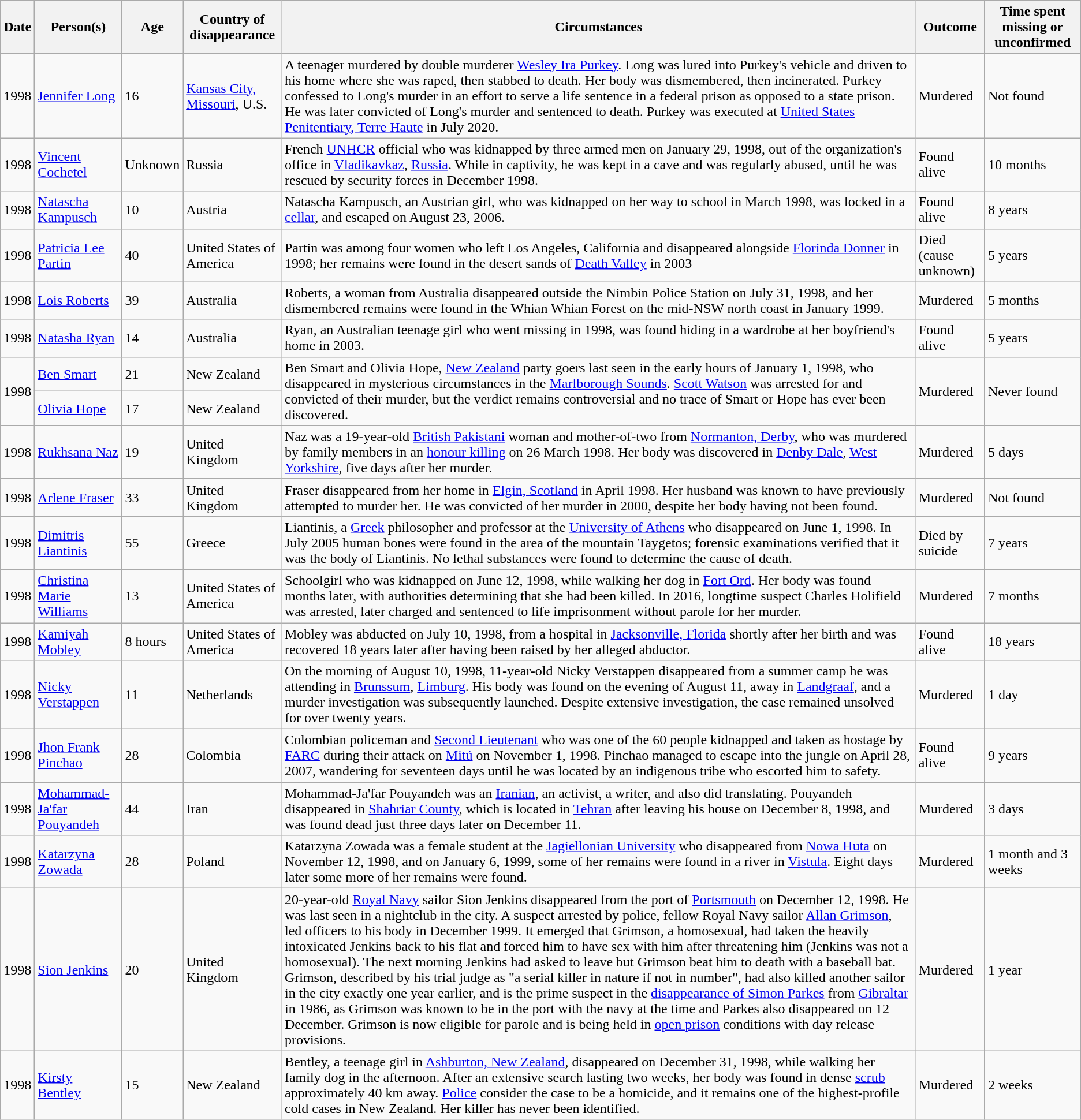<table class="wikitable sortable zebra">
<tr>
<th data-sort-type="isoDate">Date</th>
<th data-sort-type="text">Person(s)</th>
<th data-sort-type="text">Age</th>
<th>Country of disappearance</th>
<th class="unsortable">Circumstances</th>
<th data-sort-type="text">Outcome</th>
<th data-sort-type="value">Time spent missing or unconfirmed</th>
</tr>
<tr>
<td data-sort-value="1998-01-22">1998</td>
<td><a href='#'>Jennifer Long</a></td>
<td data-sort-value="016">16</td>
<td><a href='#'>Kansas City, Missouri</a>, U.S.</td>
<td>A teenager murdered by double murderer <a href='#'>Wesley Ira Purkey</a>. Long was lured into Purkey's vehicle and driven to his home where she was raped, then stabbed to death. Her body was dismembered, then incinerated. Purkey confessed to Long's murder in an effort to serve a life sentence in a federal prison as opposed to a state prison. He was later convicted of Long's murder and sentenced to death. Purkey was executed at <a href='#'>United States Penitentiary, Terre Haute</a> in July 2020.</td>
<td>Murdered</td>
<td>Not found</td>
</tr>
<tr>
<td>1998</td>
<td><a href='#'>Vincent Cochetel</a></td>
<td>Unknown</td>
<td>Russia</td>
<td>French <a href='#'>UNHCR</a> official who was kidnapped by three armed men on January 29, 1998, out of the organization's office in <a href='#'>Vladikavkaz</a>, <a href='#'>Russia</a>. While in captivity, he was kept in a cave and was regularly abused, until he was rescued by security forces in December 1998.</td>
<td>Found alive</td>
<td>10 months</td>
</tr>
<tr>
<td data-sort-value="1998-08-23">1998</td>
<td><a href='#'>Natascha Kampusch</a></td>
<td data-sort-value="010">10</td>
<td>Austria</td>
<td>Natascha Kampusch, an Austrian girl, who was kidnapped on her way to school in March 1998, was locked in a <a href='#'>cellar</a>, and escaped on August 23, 2006.</td>
<td>Found alive</td>
<td>8 years</td>
</tr>
<tr>
<td>1998</td>
<td><a href='#'>Patricia Lee Partin</a></td>
<td data-sort-value="040">40</td>
<td>United States of America</td>
<td>Partin was among four women who left Los Angeles, California and disappeared alongside <a href='#'>Florinda Donner</a> in 1998; her remains were found in the desert sands of <a href='#'>Death Valley</a> in 2003</td>
<td>Died (cause unknown)</td>
<td>5 years</td>
</tr>
<tr>
<td data-sort-value="1998-07-31">1998</td>
<td><a href='#'>Lois Roberts</a></td>
<td data-sort-value="039">39</td>
<td>Australia</td>
<td>Roberts, a woman from Australia disappeared outside the Nimbin Police Station on July 31, 1998, and her dismembered remains were found in the Whian Whian Forest on the mid-NSW north coast in January 1999.</td>
<td>Murdered</td>
<td>5 months</td>
</tr>
<tr>
<td data-sort-value="1998-01-01">1998</td>
<td><a href='#'>Natasha Ryan</a></td>
<td data-sort-value="014">14</td>
<td>Australia</td>
<td>Ryan, an Australian teenage girl who went missing in 1998, was found hiding in a wardrobe at her boyfriend's home in 2003.</td>
<td>Found alive</td>
<td>5 years</td>
</tr>
<tr>
<td rowspan="2" data-sort-value="1998-01-01">1998</td>
<td><a href='#'>Ben Smart</a></td>
<td data-sort-value="021">21</td>
<td>New Zealand</td>
<td rowspan="2">Ben Smart and Olivia Hope, <a href='#'>New Zealand</a> party goers last seen in the early hours of January 1, 1998, who disappeared in mysterious circumstances in the <a href='#'>Marlborough Sounds</a>. <a href='#'>Scott Watson</a> was arrested for and convicted of their murder, but the verdict remains controversial and no trace of Smart or Hope has ever been discovered.</td>
<td rowspan="2">Murdered</td>
<td rowspan="2">Never found</td>
</tr>
<tr>
<td><a href='#'>Olivia Hope</a></td>
<td data-sort-value="017">17</td>
<td>New Zealand</td>
</tr>
<tr>
<td data-sort-value="1998-03-26">1998</td>
<td><a href='#'>Rukhsana Naz</a></td>
<td data-sort-value="019">19</td>
<td>United Kingdom</td>
<td>Naz was a 19-year-old <a href='#'>British Pakistani</a> woman and mother-of-two from <a href='#'>Normanton, Derby</a>, who was murdered by family members in an <a href='#'>honour killing</a> on 26 March 1998. Her body was discovered in <a href='#'>Denby Dale</a>, <a href='#'>West Yorkshire</a>, five days after her murder.</td>
<td>Murdered</td>
<td>5 days</td>
</tr>
<tr>
<td>1998</td>
<td><a href='#'>Arlene Fraser</a></td>
<td data-sort-value="033">33</td>
<td>United Kingdom</td>
<td>Fraser disappeared from her home in <a href='#'>Elgin, Scotland</a> in April 1998. Her husband was known to have previously attempted to murder her. He was convicted of her murder in 2000, despite her body having not been found.</td>
<td>Murdered</td>
<td>Not found</td>
</tr>
<tr>
<td data-sort-value="1998-06-01">1998</td>
<td><a href='#'>Dimitris Liantinis</a></td>
<td data-sort-value="055">55</td>
<td>Greece</td>
<td>Liantinis, a <a href='#'>Greek</a> philosopher and professor at the <a href='#'>University of Athens</a> who disappeared on June 1, 1998. In July 2005 human bones were found in the area of the mountain Taygetos; forensic examinations verified that it was the body of Liantinis. No lethal substances were found to determine the cause of death.</td>
<td>Died by suicide</td>
<td>7 years</td>
</tr>
<tr>
<td>1998</td>
<td><a href='#'>Christina Marie Williams</a></td>
<td data-sort-value="013">13</td>
<td>United States of America</td>
<td>Schoolgirl who was kidnapped on June 12, 1998, while walking her dog in <a href='#'>Fort Ord</a>. Her body was found months later, with authorities determining that she had been killed. In 2016, longtime suspect Charles Holifield was arrested, later charged and sentenced to life imprisonment without parole for her murder.</td>
<td>Murdered</td>
<td>7 months</td>
</tr>
<tr>
<td data-sort-value="1998-07-10">1998</td>
<td><a href='#'>Kamiyah Mobley</a></td>
<td data-sort-value="0.0009" >8 hours</td>
<td>United States of America</td>
<td>Mobley was abducted on July 10, 1998, from a hospital in <a href='#'>Jacksonville, Florida</a> shortly after her birth and was recovered 18 years later after having been raised by her alleged abductor.</td>
<td>Found alive</td>
<td>18 years</td>
</tr>
<tr>
<td data-sort-value="1998-08-10">1998</td>
<td><a href='#'>Nicky Verstappen</a></td>
<td data-sort-value="011">11</td>
<td>Netherlands</td>
<td>On the morning of August 10, 1998, 11-year-old Nicky Verstappen disappeared from a summer camp he was attending in <a href='#'>Brunssum</a>, <a href='#'>Limburg</a>. His body was found on the evening of August 11,  away in <a href='#'>Landgraaf</a>, and a murder investigation was subsequently launched. Despite extensive investigation, the case remained unsolved for over twenty years.</td>
<td>Murdered</td>
<td>1 day</td>
</tr>
<tr>
<td>1998</td>
<td><a href='#'>Jhon Frank Pinchao</a></td>
<td data-sort-value="028">28</td>
<td>Colombia</td>
<td>Colombian policeman and <a href='#'>Second Lieutenant</a> who was one of the 60 people kidnapped and taken as hostage by <a href='#'>FARC</a> during their attack on <a href='#'>Mitú</a> on November 1, 1998. Pinchao managed to escape into the jungle on April 28, 2007, wandering for seventeen days until he was located by an indigenous tribe who escorted him to safety.</td>
<td>Found alive</td>
<td>9 years</td>
</tr>
<tr>
<td data-sort-value="1998-08-12">1998</td>
<td><a href='#'>Mohammad-Ja'far Pouyandeh</a></td>
<td data-sort-value="044">44</td>
<td>Iran</td>
<td>Mohammad-Ja'far Pouyandeh was an <a href='#'>Iranian</a>, an activist, a writer, and also did translating. Pouyandeh disappeared in <a href='#'>Shahriar County</a>, which is located in <a href='#'>Tehran</a> after leaving his house on December 8, 1998, and was found dead just three days later on December 11.</td>
<td>Murdered</td>
<td>3 days</td>
</tr>
<tr>
<td>1998</td>
<td><a href='#'>Katarzyna Zowada</a></td>
<td data-sort-value="028">28</td>
<td>Poland</td>
<td>Katarzyna Zowada was a female student at the <a href='#'>Jagiellonian University</a> who disappeared from <a href='#'>Nowa Huta</a> on November 12, 1998, and on January 6, 1999, some of her remains were found in a river in <a href='#'>Vistula</a>. Eight days later some more of her remains were found.</td>
<td>Murdered</td>
<td>1 month and 3 weeks</td>
</tr>
<tr>
<td data-sort-value="1999-12-12">1998</td>
<td><a href='#'>Sion Jenkins</a></td>
<td data-sort-value="020">20</td>
<td>United Kingdom</td>
<td>20-year-old <a href='#'>Royal Navy</a> sailor Sion Jenkins disappeared from the port of <a href='#'>Portsmouth</a> on December 12, 1998. He was last seen in a nightclub in the city. A suspect arrested by police, fellow Royal Navy sailor <a href='#'>Allan Grimson</a>, led officers to his body in December 1999. It emerged that Grimson, a homosexual, had taken the heavily intoxicated Jenkins back to his flat and forced him to have sex with him after threatening him (Jenkins was not a homosexual). The next morning Jenkins had asked to leave but Grimson beat him to death with a baseball bat. Grimson, described by his trial judge as "a serial killer in nature if not in number", had also killed another sailor in the city exactly one year earlier, and is the prime suspect in the <a href='#'>disappearance of Simon Parkes</a> from <a href='#'>Gibraltar</a> in 1986, as Grimson was known to be in the port with the navy at the time and Parkes also disappeared on 12 December. Grimson is now eligible for parole and is being held in <a href='#'>open prison</a> conditions with day release provisions.</td>
<td>Murdered</td>
<td>1 year</td>
</tr>
<tr>
<td data-sort-value="1998-12-31">1998</td>
<td><a href='#'>Kirsty Bentley</a></td>
<td data-sort-value="015">15</td>
<td>New Zealand</td>
<td>Bentley, a teenage girl in <a href='#'>Ashburton, New Zealand</a>, disappeared on December 31, 1998, while walking her family dog in the afternoon. After an extensive search lasting two weeks, her body was found in dense <a href='#'>scrub</a> approximately 40 km away. <a href='#'>Police</a> consider the case to be a homicide, and it remains one of the highest-profile cold cases in New Zealand. Her killer has never been identified.</td>
<td>Murdered</td>
<td>2 weeks</td>
</tr>
</table>
